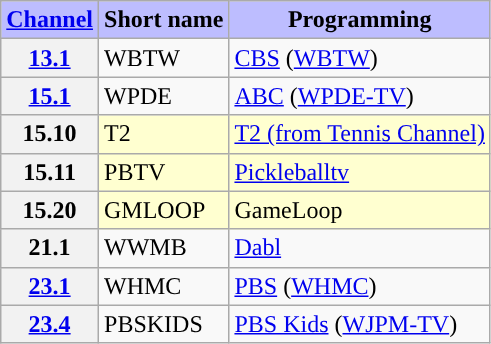<table class="wikitable">
<tr>
<th style="background-color: #bdbdff" scope="col"><a href='#'>Channel</a></th>
<th style="background-color: #bdbdff" scope="col">Short name</th>
<th style="background-color: #bdbdff" scope="col">Programming</th>
</tr>
<tr>
<th scope="row"><a href='#'>13.1</a></th>
<td>WBTW</td>
<td><a href='#'>CBS</a> (<a href='#'>WBTW</a>)</td>
</tr>
<tr>
<th scope="row"><a href='#'>15.1</a></th>
<td>WPDE</td>
<td><a href='#'>ABC</a> (<a href='#'>WPDE-TV</a>)</td>
</tr>
<tr>
<th scope="row">15.10</th>
<td style="background-color:#ffffd0">T2</td>
<td style="background-color:#ffffd0"><a href='#'>T2 (from Tennis Channel)</a></td>
</tr>
<tr>
<th scope="row">15.11</th>
<td style="background-color:#ffffd0">PBTV</td>
<td style="background-color:#ffffd0"><a href='#'>Pickleballtv</a></td>
</tr>
<tr>
<th scope="row">15.20</th>
<td style="background-color:#ffffd0">GMLOOP</td>
<td style="background-color:#ffffd0">GameLoop</td>
</tr>
<tr>
<th scope="row">21.1</th>
<td>WWMB</td>
<td><a href='#'>Dabl</a></td>
</tr>
<tr>
<th scope="row"><a href='#'>23.1</a></th>
<td>WHMC</td>
<td><a href='#'>PBS</a> (<a href='#'>WHMC</a>)</td>
</tr>
<tr>
<th scope="row"><a href='#'>23.4</a></th>
<td>PBSKIDS</td>
<td><a href='#'>PBS Kids</a> (<a href='#'>WJPM-TV</a>)</td>
</tr>
</table>
